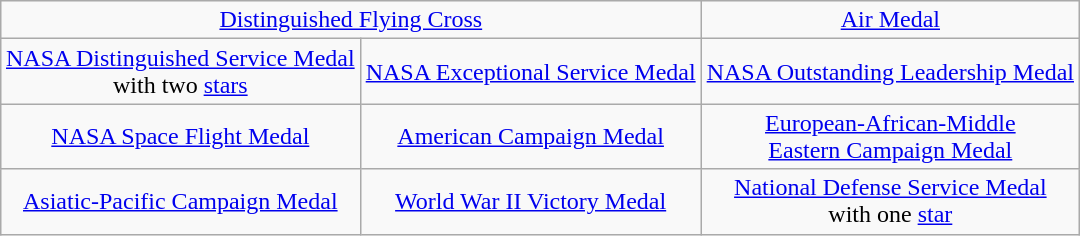<table class="wikitable" style="margin:1em auto; text-align:center;">
<tr>
<td colspan=2><a href='#'>Distinguished Flying Cross</a></td>
<td><a href='#'>Air Medal</a></td>
</tr>
<tr>
<td><a href='#'>NASA Distinguished Service Medal</a><br>with two <a href='#'>stars</a></td>
<td><a href='#'>NASA Exceptional Service Medal</a></td>
<td><a href='#'>NASA Outstanding Leadership Medal</a></td>
</tr>
<tr>
<td><a href='#'>NASA Space Flight Medal</a></td>
<td><a href='#'>American Campaign Medal</a></td>
<td><a href='#'>European-African-Middle<br>Eastern Campaign Medal</a></td>
</tr>
<tr>
<td><a href='#'>Asiatic-Pacific Campaign Medal</a></td>
<td><a href='#'>World War II Victory Medal</a></td>
<td><a href='#'>National Defense Service Medal</a><br>with one <a href='#'>star</a></td>
</tr>
</table>
